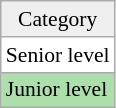<table class=wikitable style=font-size:90%;>
<tr align=center>
<td style="background:#efefef;">Category</td>
</tr>
<tr style="background:white;">
<td>Senior level</td>
</tr>
<tr style="background:#addfad;">
<td>Junior level</td>
</tr>
</table>
